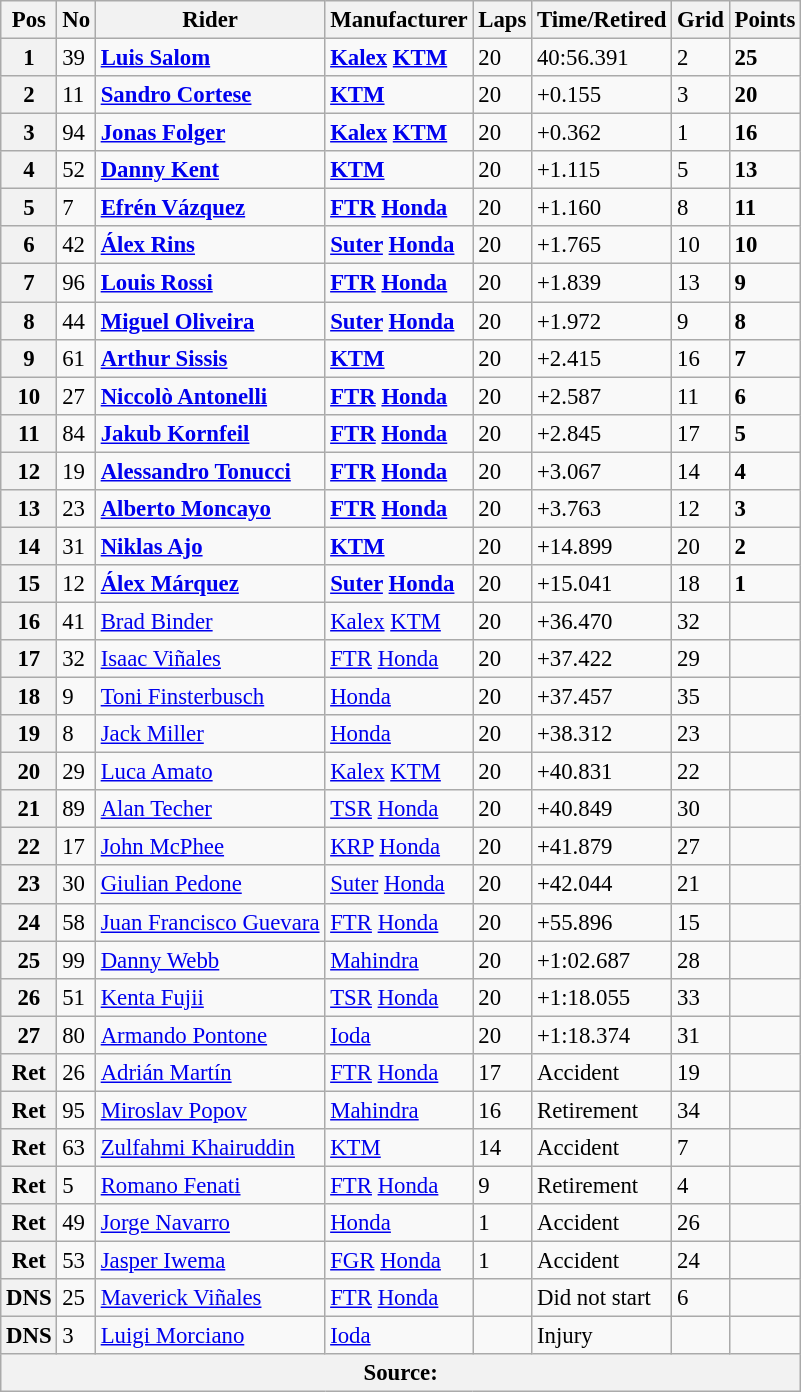<table class="wikitable" style="font-size: 95%;">
<tr>
<th>Pos</th>
<th>No</th>
<th>Rider</th>
<th>Manufacturer</th>
<th>Laps</th>
<th>Time/Retired</th>
<th>Grid</th>
<th>Points</th>
</tr>
<tr>
<th>1</th>
<td>39</td>
<td> <strong><a href='#'>Luis Salom</a></strong></td>
<td><strong><a href='#'>Kalex</a> <a href='#'>KTM</a></strong></td>
<td>20</td>
<td>40:56.391</td>
<td>2</td>
<td><strong>25</strong></td>
</tr>
<tr>
<th>2</th>
<td>11</td>
<td> <strong><a href='#'>Sandro Cortese</a></strong></td>
<td><strong><a href='#'>KTM</a></strong></td>
<td>20</td>
<td>+0.155</td>
<td>3</td>
<td><strong>20</strong></td>
</tr>
<tr>
<th>3</th>
<td>94</td>
<td> <strong><a href='#'>Jonas Folger</a></strong></td>
<td><strong><a href='#'>Kalex</a> <a href='#'>KTM</a></strong></td>
<td>20</td>
<td>+0.362</td>
<td>1</td>
<td><strong>16</strong></td>
</tr>
<tr>
<th>4</th>
<td>52</td>
<td> <strong><a href='#'>Danny Kent</a></strong></td>
<td><strong><a href='#'>KTM</a></strong></td>
<td>20</td>
<td>+1.115</td>
<td>5</td>
<td><strong>13</strong></td>
</tr>
<tr>
<th>5</th>
<td>7</td>
<td> <strong><a href='#'>Efrén Vázquez</a></strong></td>
<td><strong><a href='#'>FTR</a> <a href='#'>Honda</a></strong></td>
<td>20</td>
<td>+1.160</td>
<td>8</td>
<td><strong>11</strong></td>
</tr>
<tr>
<th>6</th>
<td>42</td>
<td> <strong><a href='#'>Álex Rins</a></strong></td>
<td><strong><a href='#'>Suter</a> <a href='#'>Honda</a></strong></td>
<td>20</td>
<td>+1.765</td>
<td>10</td>
<td><strong>10</strong></td>
</tr>
<tr>
<th>7</th>
<td>96</td>
<td> <strong><a href='#'>Louis Rossi</a></strong></td>
<td><strong><a href='#'>FTR</a> <a href='#'>Honda</a></strong></td>
<td>20</td>
<td>+1.839</td>
<td>13</td>
<td><strong>9</strong></td>
</tr>
<tr>
<th>8</th>
<td>44</td>
<td> <strong><a href='#'>Miguel Oliveira</a></strong></td>
<td><strong><a href='#'>Suter</a> <a href='#'>Honda</a></strong></td>
<td>20</td>
<td>+1.972</td>
<td>9</td>
<td><strong>8</strong></td>
</tr>
<tr>
<th>9</th>
<td>61</td>
<td> <strong><a href='#'>Arthur Sissis</a></strong></td>
<td><strong><a href='#'>KTM</a></strong></td>
<td>20</td>
<td>+2.415</td>
<td>16</td>
<td><strong>7</strong></td>
</tr>
<tr>
<th>10</th>
<td>27</td>
<td> <strong><a href='#'>Niccolò Antonelli</a></strong></td>
<td><strong><a href='#'>FTR</a> <a href='#'>Honda</a></strong></td>
<td>20</td>
<td>+2.587</td>
<td>11</td>
<td><strong>6</strong></td>
</tr>
<tr>
<th>11</th>
<td>84</td>
<td> <strong><a href='#'>Jakub Kornfeil</a></strong></td>
<td><strong><a href='#'>FTR</a> <a href='#'>Honda</a></strong></td>
<td>20</td>
<td>+2.845</td>
<td>17</td>
<td><strong>5</strong></td>
</tr>
<tr>
<th>12</th>
<td>19</td>
<td> <strong><a href='#'>Alessandro Tonucci</a></strong></td>
<td><strong><a href='#'>FTR</a> <a href='#'>Honda</a></strong></td>
<td>20</td>
<td>+3.067</td>
<td>14</td>
<td><strong>4</strong></td>
</tr>
<tr>
<th>13</th>
<td>23</td>
<td> <strong><a href='#'>Alberto Moncayo</a></strong></td>
<td><strong><a href='#'>FTR</a> <a href='#'>Honda</a></strong></td>
<td>20</td>
<td>+3.763</td>
<td>12</td>
<td><strong>3</strong></td>
</tr>
<tr>
<th>14</th>
<td>31</td>
<td> <strong><a href='#'>Niklas Ajo</a></strong></td>
<td><strong><a href='#'>KTM</a></strong></td>
<td>20</td>
<td>+14.899</td>
<td>20</td>
<td><strong>2</strong></td>
</tr>
<tr>
<th>15</th>
<td>12</td>
<td> <strong><a href='#'>Álex Márquez</a></strong></td>
<td><strong><a href='#'>Suter</a> <a href='#'>Honda</a></strong></td>
<td>20</td>
<td>+15.041</td>
<td>18</td>
<td><strong>1</strong></td>
</tr>
<tr>
<th>16</th>
<td>41</td>
<td> <a href='#'>Brad Binder</a></td>
<td><a href='#'>Kalex</a> <a href='#'>KTM</a></td>
<td>20</td>
<td>+36.470</td>
<td>32</td>
<td></td>
</tr>
<tr>
<th>17</th>
<td>32</td>
<td> <a href='#'>Isaac Viñales</a></td>
<td><a href='#'>FTR</a> <a href='#'>Honda</a></td>
<td>20</td>
<td>+37.422</td>
<td>29</td>
<td></td>
</tr>
<tr>
<th>18</th>
<td>9</td>
<td> <a href='#'>Toni Finsterbusch</a></td>
<td><a href='#'>Honda</a></td>
<td>20</td>
<td>+37.457</td>
<td>35</td>
<td></td>
</tr>
<tr>
<th>19</th>
<td>8</td>
<td> <a href='#'>Jack Miller</a></td>
<td><a href='#'>Honda</a></td>
<td>20</td>
<td>+38.312</td>
<td>23</td>
<td></td>
</tr>
<tr>
<th>20</th>
<td>29</td>
<td> <a href='#'>Luca Amato</a></td>
<td><a href='#'>Kalex</a> <a href='#'>KTM</a></td>
<td>20</td>
<td>+40.831</td>
<td>22</td>
<td></td>
</tr>
<tr>
<th>21</th>
<td>89</td>
<td> <a href='#'>Alan Techer</a></td>
<td><a href='#'>TSR</a> <a href='#'>Honda</a></td>
<td>20</td>
<td>+40.849</td>
<td>30</td>
<td></td>
</tr>
<tr>
<th>22</th>
<td>17</td>
<td> <a href='#'>John McPhee</a></td>
<td><a href='#'>KRP</a> <a href='#'>Honda</a></td>
<td>20</td>
<td>+41.879</td>
<td>27</td>
<td></td>
</tr>
<tr>
<th>23</th>
<td>30</td>
<td> <a href='#'>Giulian Pedone</a></td>
<td><a href='#'>Suter</a> <a href='#'>Honda</a></td>
<td>20</td>
<td>+42.044</td>
<td>21</td>
<td></td>
</tr>
<tr>
<th>24</th>
<td>58</td>
<td> <a href='#'>Juan Francisco Guevara</a></td>
<td><a href='#'>FTR</a> <a href='#'>Honda</a></td>
<td>20</td>
<td>+55.896</td>
<td>15</td>
<td></td>
</tr>
<tr>
<th>25</th>
<td>99</td>
<td> <a href='#'>Danny Webb</a></td>
<td><a href='#'>Mahindra</a></td>
<td>20</td>
<td>+1:02.687</td>
<td>28</td>
<td></td>
</tr>
<tr>
<th>26</th>
<td>51</td>
<td> <a href='#'>Kenta Fujii</a></td>
<td><a href='#'>TSR</a> <a href='#'>Honda</a></td>
<td>20</td>
<td>+1:18.055</td>
<td>33</td>
<td></td>
</tr>
<tr>
<th>27</th>
<td>80</td>
<td> <a href='#'>Armando Pontone</a></td>
<td><a href='#'>Ioda</a></td>
<td>20</td>
<td>+1:18.374</td>
<td>31</td>
<td></td>
</tr>
<tr>
<th>Ret</th>
<td>26</td>
<td> <a href='#'>Adrián Martín</a></td>
<td><a href='#'>FTR</a> <a href='#'>Honda</a></td>
<td>17</td>
<td>Accident</td>
<td>19</td>
<td></td>
</tr>
<tr>
<th>Ret</th>
<td>95</td>
<td> <a href='#'>Miroslav Popov</a></td>
<td><a href='#'>Mahindra</a></td>
<td>16</td>
<td>Retirement</td>
<td>34</td>
<td></td>
</tr>
<tr>
<th>Ret</th>
<td>63</td>
<td> <a href='#'>Zulfahmi Khairuddin</a></td>
<td><a href='#'>KTM</a></td>
<td>14</td>
<td>Accident</td>
<td>7</td>
<td></td>
</tr>
<tr>
<th>Ret</th>
<td>5</td>
<td> <a href='#'>Romano Fenati</a></td>
<td><a href='#'>FTR</a> <a href='#'>Honda</a></td>
<td>9</td>
<td>Retirement</td>
<td>4</td>
<td></td>
</tr>
<tr>
<th>Ret</th>
<td>49</td>
<td> <a href='#'>Jorge Navarro</a></td>
<td><a href='#'>Honda</a></td>
<td>1</td>
<td>Accident</td>
<td>26</td>
<td></td>
</tr>
<tr>
<th>Ret</th>
<td>53</td>
<td> <a href='#'>Jasper Iwema</a></td>
<td><a href='#'>FGR</a> <a href='#'>Honda</a></td>
<td>1</td>
<td>Accident</td>
<td>24</td>
<td></td>
</tr>
<tr>
<th>DNS</th>
<td>25</td>
<td> <a href='#'>Maverick Viñales</a></td>
<td><a href='#'>FTR</a> <a href='#'>Honda</a></td>
<td></td>
<td>Did not start</td>
<td>6</td>
<td></td>
</tr>
<tr>
<th>DNS</th>
<td>3</td>
<td> <a href='#'>Luigi Morciano</a></td>
<td><a href='#'>Ioda</a></td>
<td></td>
<td>Injury</td>
<td></td>
<td></td>
</tr>
<tr>
<th colspan=8>Source:</th>
</tr>
</table>
